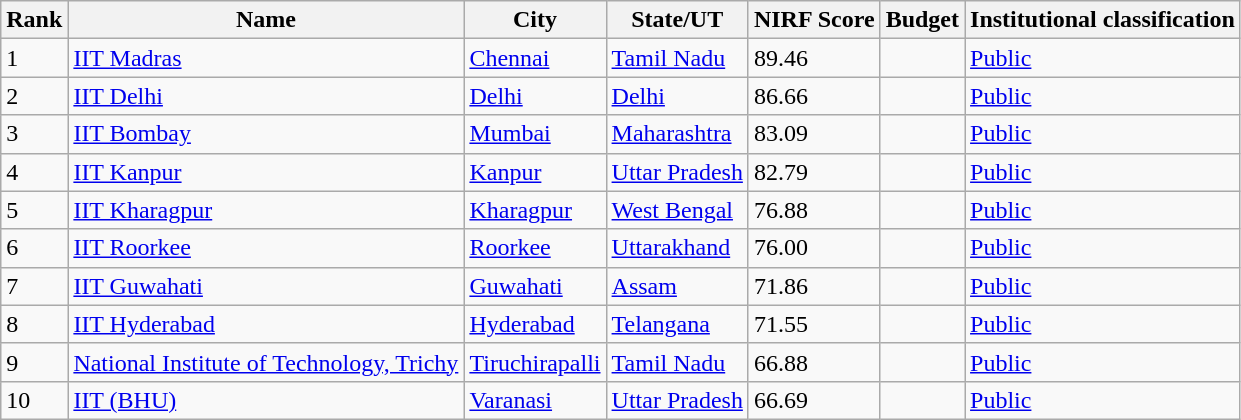<table class="wikitable">
<tr>
<th>Rank</th>
<th>Name</th>
<th>City</th>
<th>State/UT</th>
<th>NIRF Score</th>
<th>Budget</th>
<th>Institutional classification</th>
</tr>
<tr>
<td>1</td>
<td><a href='#'>IIT Madras</a></td>
<td><a href='#'>Chennai</a></td>
<td><a href='#'>Tamil Nadu</a></td>
<td>89.46</td>
<td></td>
<td><a href='#'>Public</a></td>
</tr>
<tr>
<td>2</td>
<td><a href='#'>IIT Delhi</a></td>
<td><a href='#'>Delhi</a></td>
<td><a href='#'>Delhi</a></td>
<td>86.66</td>
<td></td>
<td><a href='#'>Public</a></td>
</tr>
<tr>
<td>3</td>
<td><a href='#'>IIT Bombay</a></td>
<td><a href='#'>Mumbai</a></td>
<td><a href='#'>Maharashtra</a></td>
<td>83.09</td>
<td></td>
<td><a href='#'>Public</a></td>
</tr>
<tr>
<td>4</td>
<td><a href='#'>IIT Kanpur</a></td>
<td><a href='#'>Kanpur</a></td>
<td><a href='#'>Uttar Pradesh</a></td>
<td>82.79</td>
<td></td>
<td><a href='#'>Public</a></td>
</tr>
<tr>
<td>5</td>
<td><a href='#'>IIT Kharagpur</a></td>
<td><a href='#'>Kharagpur</a></td>
<td><a href='#'>West Bengal</a></td>
<td>76.88</td>
<td></td>
<td><a href='#'>Public</a></td>
</tr>
<tr>
<td>6</td>
<td><a href='#'>IIT Roorkee</a></td>
<td><a href='#'>Roorkee</a></td>
<td><a href='#'>Uttarakhand</a></td>
<td>76.00</td>
<td></td>
<td><a href='#'>Public</a></td>
</tr>
<tr>
<td>7</td>
<td><a href='#'>IIT Guwahati</a></td>
<td><a href='#'>Guwahati</a></td>
<td><a href='#'>Assam</a></td>
<td>71.86</td>
<td></td>
<td><a href='#'>Public</a></td>
</tr>
<tr>
<td>8</td>
<td><a href='#'>IIT Hyderabad</a></td>
<td><a href='#'>Hyderabad</a></td>
<td><a href='#'>Telangana</a></td>
<td>71.55</td>
<td></td>
<td><a href='#'>Public</a></td>
</tr>
<tr>
<td>9</td>
<td><a href='#'>National Institute of Technology, Trichy</a></td>
<td><a href='#'>Tiruchirapalli</a></td>
<td><a href='#'>Tamil Nadu</a></td>
<td>66.88</td>
<td></td>
<td><a href='#'>Public</a></td>
</tr>
<tr>
<td>10</td>
<td><a href='#'>IIT (BHU)</a></td>
<td><a href='#'>Varanasi</a></td>
<td><a href='#'>Uttar Pradesh</a></td>
<td>66.69</td>
<td></td>
<td><a href='#'>Public</a></td>
</tr>
</table>
